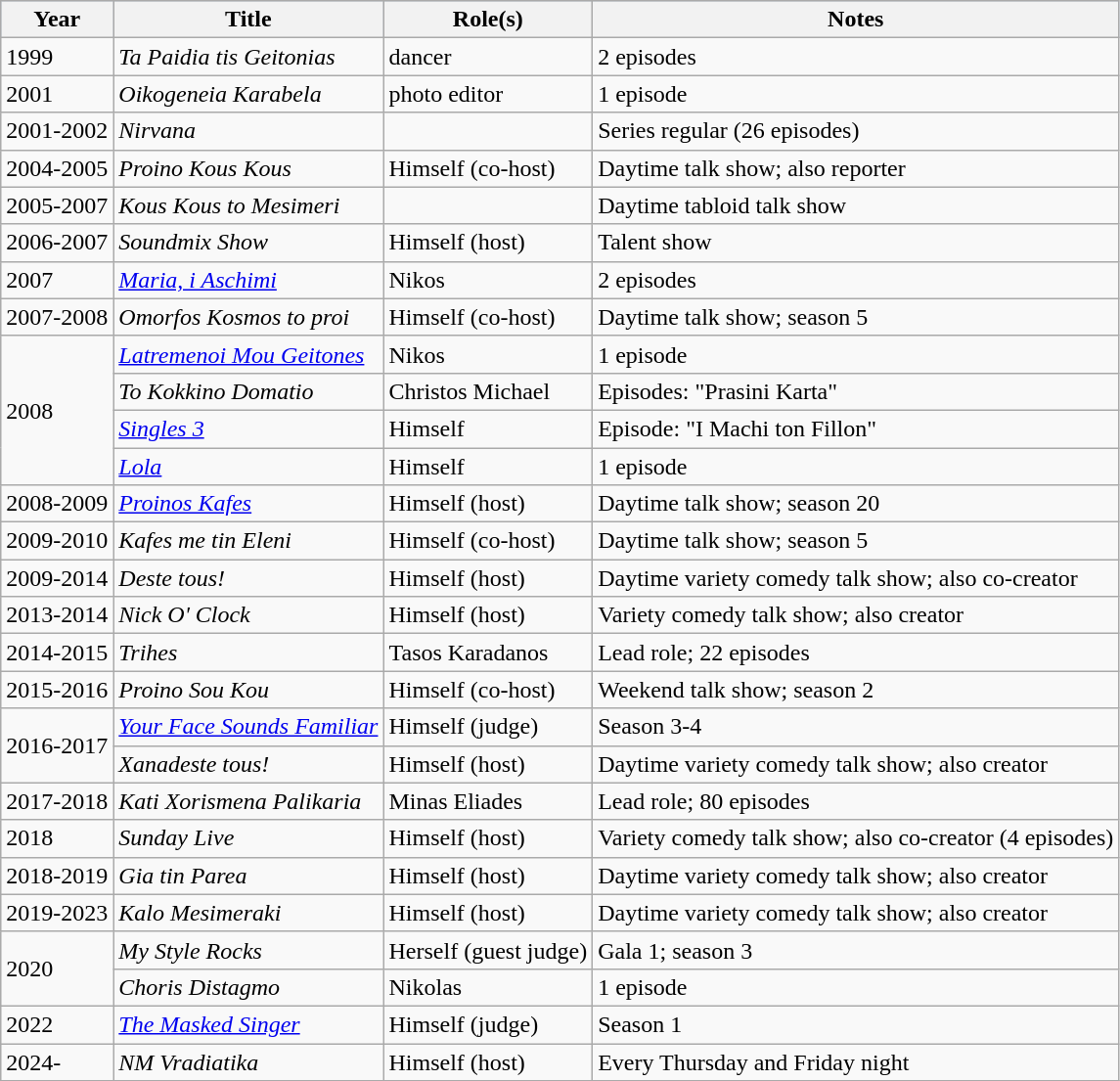<table class="wikitable">
<tr style="background:#b0c4de; text-align:center;">
<th>Year</th>
<th>Title</th>
<th>Role(s)</th>
<th>Notes</th>
</tr>
<tr>
<td>1999</td>
<td><em>Ta Paidia tis Geitonias</em></td>
<td>dancer</td>
<td>2 episodes</td>
</tr>
<tr>
<td>2001</td>
<td><em>Oikogeneia Karabela</em></td>
<td>photo editor</td>
<td>1 episode</td>
</tr>
<tr>
<td>2001-2002</td>
<td><em>Nirvana</em></td>
<td></td>
<td>Series regular (26 episodes)</td>
</tr>
<tr>
<td>2004-2005</td>
<td><em>Proino Kous Kous</em></td>
<td>Himself (co-host)</td>
<td>Daytime talk show; also reporter</td>
</tr>
<tr>
<td>2005-2007</td>
<td><em>Kous Kous to Mesimeri</em></td>
<td></td>
<td>Daytime tabloid talk show</td>
</tr>
<tr>
<td>2006-2007</td>
<td><em>Soundmix Show</em></td>
<td>Himself (host)</td>
<td>Talent show</td>
</tr>
<tr>
<td>2007</td>
<td><em><a href='#'>Maria, i Aschimi</a></em></td>
<td>Nikos</td>
<td>2 episodes</td>
</tr>
<tr>
<td>2007-2008</td>
<td><em>Omorfos Kosmos to proi</em></td>
<td>Himself (co-host)</td>
<td>Daytime talk show; season 5</td>
</tr>
<tr>
<td rowspan="4">2008</td>
<td><em><a href='#'>Latremenoi Mou Geitones</a></em></td>
<td>Nikos</td>
<td>1 episode</td>
</tr>
<tr>
<td><em>To Kokkino Domatio</em></td>
<td>Christos Michael</td>
<td>Episodes: "Prasini Karta"</td>
</tr>
<tr>
<td><em><a href='#'>Singles 3</a></em></td>
<td>Himself</td>
<td>Episode: "I Machi ton Fillon"</td>
</tr>
<tr>
<td><em><a href='#'>Lola</a></em></td>
<td>Himself</td>
<td>1 episode</td>
</tr>
<tr>
<td>2008-2009</td>
<td><em><a href='#'>Proinos Kafes</a></em></td>
<td>Himself (host)</td>
<td>Daytime talk show; season 20</td>
</tr>
<tr>
<td>2009-2010</td>
<td><em>Kafes me tin Eleni</em></td>
<td>Himself (co-host)</td>
<td>Daytime talk show; season 5</td>
</tr>
<tr>
<td>2009-2014</td>
<td><em>Deste tous!</em></td>
<td>Himself (host)</td>
<td>Daytime variety comedy talk show; also co-creator</td>
</tr>
<tr>
<td>2013-2014</td>
<td><em>Νick O' Clock</em></td>
<td>Himself (host)</td>
<td>Variety comedy talk show; also creator</td>
</tr>
<tr>
<td>2014-2015</td>
<td><em>Trihes</em></td>
<td>Tasos Karadanos</td>
<td>Lead role; 22 episodes</td>
</tr>
<tr>
<td>2015-2016</td>
<td><em>Proino Sou Kou</em></td>
<td>Himself (co-host)</td>
<td>Weekend talk show; season 2</td>
</tr>
<tr>
<td rowspan="2">2016-2017</td>
<td><em><a href='#'>Your Face Sounds Familiar</a></em></td>
<td>Himself (judge)</td>
<td>Season 3-4</td>
</tr>
<tr>
<td><em>Xanadeste tous!</em></td>
<td>Himself (host)</td>
<td>Daytime variety comedy talk show; also creator</td>
</tr>
<tr>
<td>2017-2018</td>
<td><em>Kati Xorismena Palikaria</em></td>
<td>Minas Eliades</td>
<td>Lead role; 80 episodes</td>
</tr>
<tr>
<td>2018</td>
<td><em>Sunday Live</em></td>
<td>Himself (host)</td>
<td>Variety comedy talk show; also co-creator (4 episodes)</td>
</tr>
<tr>
<td>2018-2019</td>
<td><em>Gia tin Parea</em></td>
<td>Himself (host)</td>
<td>Daytime variety comedy talk show; also creator</td>
</tr>
<tr>
<td>2019-2023</td>
<td><em>Kalo Mesimeraki</em></td>
<td>Himself (host)</td>
<td>Daytime variety comedy talk show; also creator</td>
</tr>
<tr>
<td rowspan="2">2020</td>
<td><em>My Style Rocks</em></td>
<td>Herself (guest judge)</td>
<td>Gala 1; season 3</td>
</tr>
<tr>
<td><em>Choris Distagmo</em></td>
<td>Nikolas</td>
<td>1 episode</td>
</tr>
<tr>
<td>2022</td>
<td><em><a href='#'>The Masked Singer</a></em></td>
<td>Himself (judge)</td>
<td>Season 1</td>
</tr>
<tr>
<td>2024-</td>
<td><em>NM Vradiatika</em></td>
<td>Himself (host)</td>
<td>Every Thursday and Friday night</td>
</tr>
<tr>
</tr>
</table>
